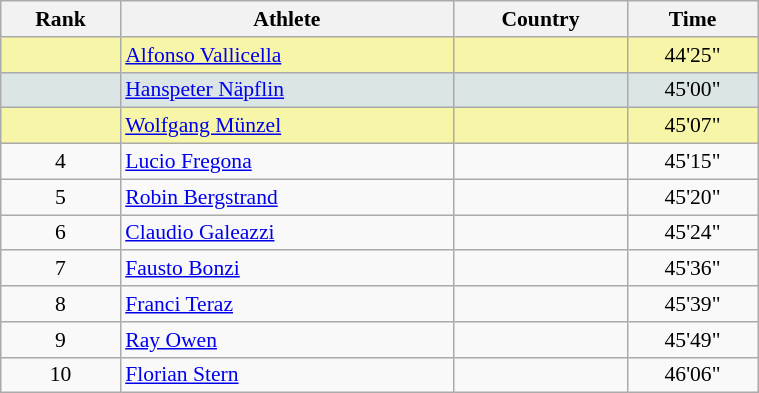<table class="wikitable" width=40% style="font-size:90%; text-align:center;">
<tr>
<th>Rank</th>
<th>Athlete</th>
<th>Country</th>
<th>Time</th>
</tr>
<tr bgcolor="#F7F6A8">
<td></td>
<td align=left><a href='#'>Alfonso Vallicella</a></td>
<td align=left></td>
<td>44'25"</td>
</tr>
<tr bgcolor="#DCE5E5">
<td></td>
<td align=left><a href='#'>Hanspeter Näpflin</a></td>
<td align=left></td>
<td>45'00"</td>
</tr>
<tr bgcolor="#F7F6A8">
<td></td>
<td align=left><a href='#'>Wolfgang Münzel</a></td>
<td align=left></td>
<td>45'07"</td>
</tr>
<tr>
<td>4</td>
<td align=left><a href='#'>Lucio Fregona</a></td>
<td align=left></td>
<td>45'15"</td>
</tr>
<tr>
<td>5</td>
<td align=left><a href='#'>Robin Bergstrand</a></td>
<td align=left></td>
<td>45'20"</td>
</tr>
<tr>
<td>6</td>
<td align=left><a href='#'>Claudio Galeazzi</a></td>
<td align=left></td>
<td>45'24"</td>
</tr>
<tr>
<td>7</td>
<td align=left><a href='#'>Fausto Bonzi</a></td>
<td align=left></td>
<td>45'36"</td>
</tr>
<tr>
<td>8</td>
<td align=left><a href='#'>Franci Teraz</a></td>
<td align=left></td>
<td>45'39"</td>
</tr>
<tr>
<td>9</td>
<td align=left><a href='#'>Ray Owen</a></td>
<td align=left></td>
<td>45'49"</td>
</tr>
<tr>
<td>10</td>
<td align=left><a href='#'>Florian Stern</a></td>
<td align=left></td>
<td>46'06"</td>
</tr>
</table>
